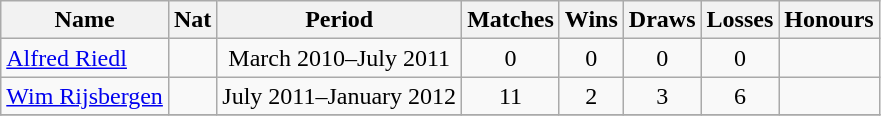<table class="wikitable">
<tr>
<th>Name</th>
<th>Nat</th>
<th>Period</th>
<th>Matches</th>
<th>Wins</th>
<th>Draws</th>
<th>Losses</th>
<th>Honours</th>
</tr>
<tr>
<td><a href='#'>Alfred Riedl</a></td>
<td align="center"></td>
<td align="center">March 2010–July 2011</td>
<td align="center">0</td>
<td align="center">0</td>
<td align="center">0</td>
<td align="center">0</td>
<td></td>
</tr>
<tr>
<td><a href='#'>Wim Rijsbergen</a></td>
<td align="center"></td>
<td align="center">July 2011–January 2012</td>
<td align="center">11</td>
<td align="center">2</td>
<td align="center">3</td>
<td align="center">6</td>
<td></td>
</tr>
<tr>
</tr>
</table>
